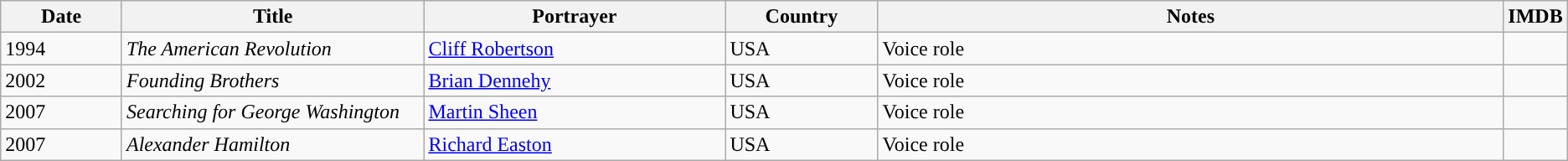<table class="wikitable sortable">
<tr>
<th width="8%">Date</th>
<th width="20%">Title</th>
<th width="20%">Portrayer</th>
<th width="10%">Country</th>
<th width="53%">Notes</th>
<th width="5%">IMDB</th>
</tr>
<tr valign="top">
<td>1994</td>
<td><em>The American Revolution</em></td>
<td><a href='#'>Cliff Robertson</a></td>
<td>USA</td>
<td>Voice role</td>
<td></td>
</tr>
<tr>
<td>2002</td>
<td><em>Founding Brothers</em></td>
<td><a href='#'>Brian Dennehy</a></td>
<td>USA</td>
<td>Voice role</td>
<td></td>
</tr>
<tr>
<td>2007</td>
<td><em>Searching for George Washington</em></td>
<td><a href='#'>Martin Sheen</a></td>
<td>USA</td>
<td>Voice role</td>
<td></td>
</tr>
<tr>
<td>2007</td>
<td><em>Alexander Hamilton</em></td>
<td><a href='#'>Richard Easton</a></td>
<td>USA</td>
<td>Voice role</td>
<td></td>
</tr>
</table>
